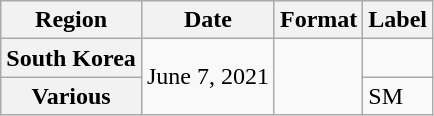<table class="wikitable plainrowheaders">
<tr>
<th scope="col">Region</th>
<th scope="col">Date</th>
<th scope="col">Format</th>
<th scope="col">Label</th>
</tr>
<tr>
<th scope="row">South Korea</th>
<td rowspan="2">June 7, 2021</td>
<td rowspan="2"></td>
<td></td>
</tr>
<tr>
<th scope="row">Various</th>
<td>SM</td>
</tr>
</table>
